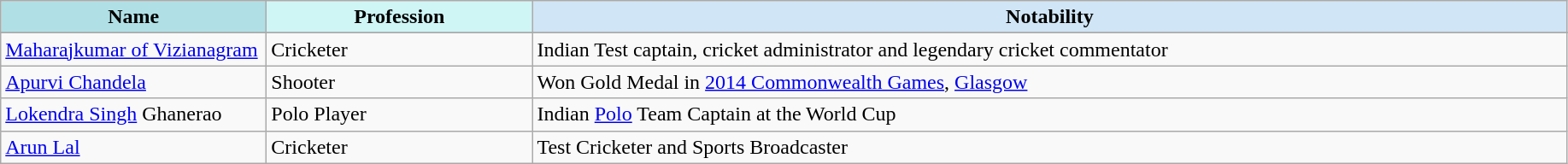<table class="wikitable" style="sortable">
<tr>
<th style="background:#b0e0e6" width="200px">Name</th>
<th style="background:#d0f5f5" width="200px">Profession</th>
<th style="background:#d0e5f5" width="800px">Notability</th>
</tr>
<tr valign="top">
</tr>
<tr valign="top">
<td><a href='#'>Maharajkumar of Vizianagram</a></td>
<td>Cricketer</td>
<td>Indian Test captain, cricket administrator and legendary cricket commentator</td>
</tr>
<tr valign="top">
<td><a href='#'>Apurvi Chandela</a></td>
<td>Shooter</td>
<td>Won Gold Medal in <a href='#'>2014 Commonwealth Games</a>, <a href='#'>Glasgow</a></td>
</tr>
<tr valign="top">
<td><a href='#'>Lokendra Singh</a> Ghanerao</td>
<td>Polo Player</td>
<td>Indian <a href='#'>Polo</a> Team Captain at the World Cup</td>
</tr>
<tr valign="top">
<td><a href='#'>Arun Lal</a></td>
<td>Cricketer</td>
<td>Test Cricketer and Sports Broadcaster</td>
</tr>
</table>
